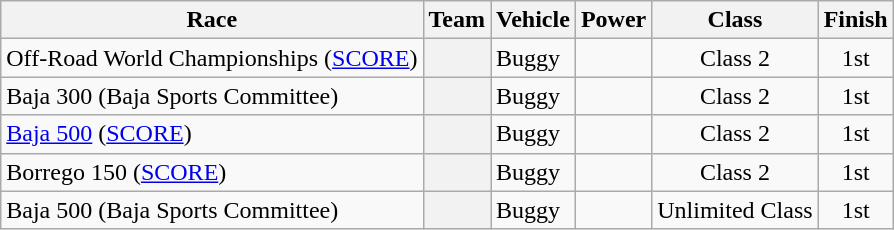<table class="wikitable">
<tr>
<th>Race</th>
<th>Team</th>
<th>Vehicle</th>
<th>Power</th>
<th>Class</th>
<th>Finish</th>
</tr>
<tr>
<td>Off-Road World Championships (<a href='#'>SCORE</a>)</td>
<th></th>
<td>Buggy</td>
<td></td>
<td align=center>Class 2</td>
<td align=center>1st</td>
</tr>
<tr>
<td>Baja 300 (Baja Sports Committee)</td>
<th></th>
<td>Buggy</td>
<td></td>
<td align=center>Class 2</td>
<td align=center>1st</td>
</tr>
<tr>
<td><a href='#'>Baja 500</a> (<a href='#'>SCORE</a>)</td>
<th></th>
<td>Buggy</td>
<td></td>
<td align=center>Class 2</td>
<td align=center>1st</td>
</tr>
<tr>
<td>Borrego 150 (<a href='#'>SCORE</a>)</td>
<th></th>
<td>Buggy</td>
<td></td>
<td align=center>Class 2</td>
<td align=center>1st</td>
</tr>
<tr>
<td>Baja 500 (Baja Sports Committee)</td>
<th></th>
<td>Buggy</td>
<td></td>
<td align=center>Unlimited Class</td>
<td align=center>1st</td>
</tr>
</table>
